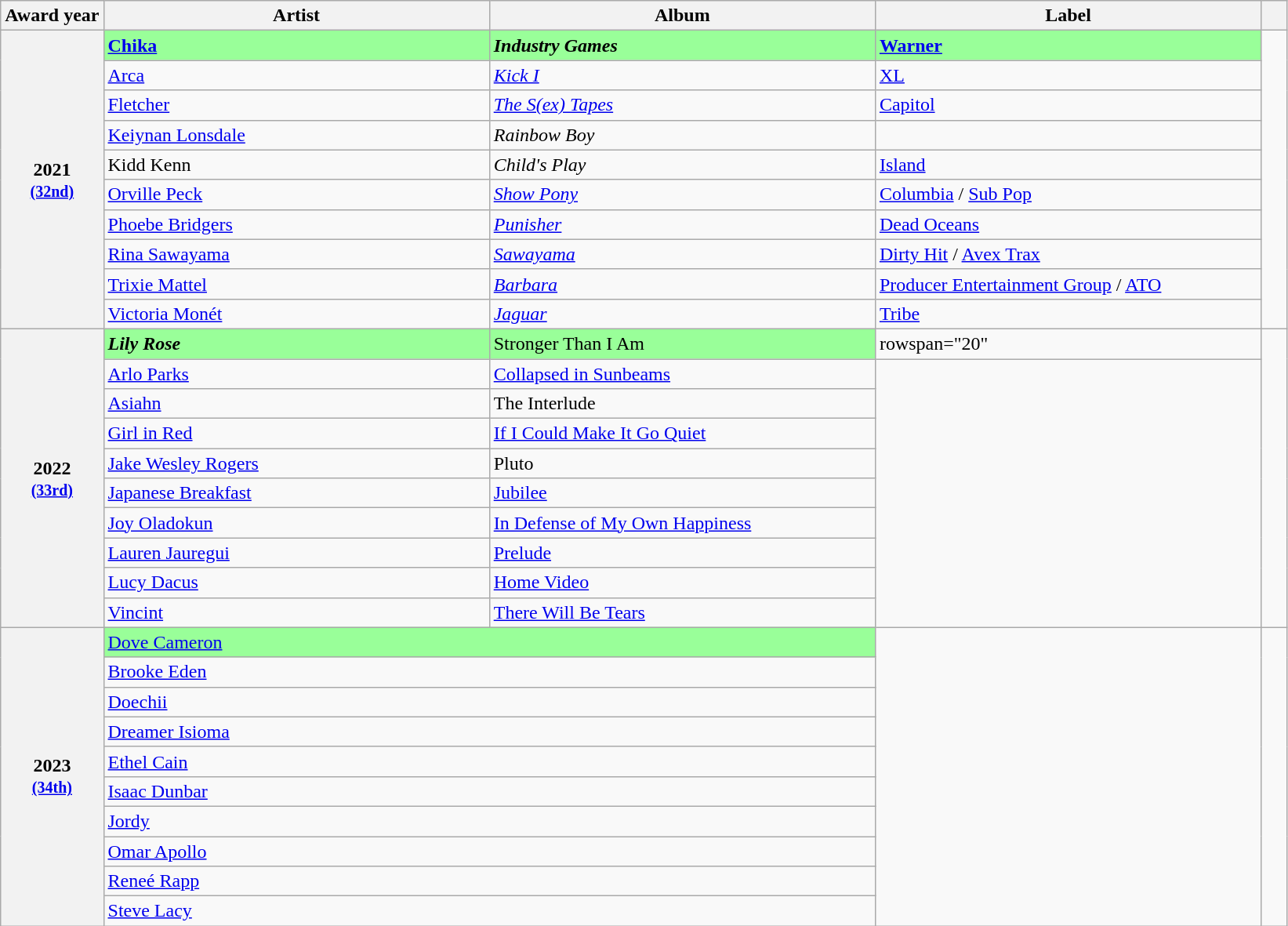<table class="wikitable sortable">
<tr>
<th scope="col" style="width:8%">Award year</th>
<th scope="col" style="width:30%">Artist</th>
<th scope="col" style="width:30%">Album</th>
<th scope="col" style="width:30%">Label</th>
<th scope="col" style="width:2%" class="unsortable"></th>
</tr>
<tr>
<th scope="rowgroup" rowspan="10" style="text-align:center">2021<br><small><a href='#'>(32nd)</a></small></th>
<td style="background:#99ff99;"><strong><a href='#'>Chika</a> </strong></td>
<td style="background:#99ff99;"><strong><em>Industry Games</em></strong></td>
<td style="background:#99ff99;"><strong><a href='#'>Warner</a></strong></td>
<td rowspan="10" align="center"><br></td>
</tr>
<tr>
<td><a href='#'>Arca</a></td>
<td><em><a href='#'>Kick I</a></em></td>
<td><a href='#'>XL</a></td>
</tr>
<tr>
<td><a href='#'>Fletcher</a></td>
<td><em><a href='#'>The S(ex) Tapes</a></em></td>
<td><a href='#'>Capitol</a></td>
</tr>
<tr>
<td><a href='#'>Keiynan Lonsdale</a></td>
<td><em>Rainbow Boy</em></td>
<td></td>
</tr>
<tr>
<td>Kidd Kenn</td>
<td><em>Child's Play</em></td>
<td><a href='#'>Island</a></td>
</tr>
<tr>
<td><a href='#'>Orville Peck</a></td>
<td><em><a href='#'>Show Pony</a></em></td>
<td><a href='#'>Columbia</a> / <a href='#'>Sub Pop</a></td>
</tr>
<tr>
<td><a href='#'>Phoebe Bridgers</a></td>
<td><em><a href='#'>Punisher</a></em></td>
<td><a href='#'>Dead Oceans</a></td>
</tr>
<tr>
<td><a href='#'>Rina Sawayama</a></td>
<td><em><a href='#'>Sawayama</a></em></td>
<td><a href='#'>Dirty Hit</a> / <a href='#'>Avex Trax</a></td>
</tr>
<tr>
<td><a href='#'>Trixie Mattel</a></td>
<td><em><a href='#'>Barbara</a></em></td>
<td><a href='#'>Producer Entertainment Group</a> / <a href='#'>ATO</a></td>
</tr>
<tr>
<td><a href='#'>Victoria Monét</a></td>
<td><em><a href='#'>Jaguar</a></em></td>
<td><a href='#'>Tribe</a></td>
</tr>
<tr>
<th scope="rowgroup" rowspan="10" style="text-align:center">2022<br><small><a href='#'>(33rd)</a></small></th>
<td style="background:#99ff99;"><strong><em>Lily Rose<em> <strong></td>
<td style="background:#99ff99;"></strong>Stronger Than I Am<strong></td>
<td>rowspan="20" </td>
<td rowspan="10" align="center"><br></td>
</tr>
<tr>
<td><a href='#'>Arlo Parks</a></td>
<td></em><a href='#'>Collapsed in Sunbeams</a><em></td>
</tr>
<tr>
<td><a href='#'>Asiahn</a></td>
<td></em>The Interlude<em></td>
</tr>
<tr>
<td><a href='#'>Girl in Red</a></td>
<td></em><a href='#'>If I Could Make It Go Quiet</a><em></td>
</tr>
<tr>
<td><a href='#'>Jake Wesley Rogers</a></td>
<td></em>Pluto<em></td>
</tr>
<tr>
<td><a href='#'>Japanese Breakfast</a></td>
<td></em><a href='#'>Jubilee</a><em></td>
</tr>
<tr>
<td><a href='#'>Joy Oladokun</a></td>
<td></em><a href='#'>In Defense of My Own Happiness</a><em></td>
</tr>
<tr>
<td><a href='#'>Lauren Jauregui</a></td>
<td></em><a href='#'>Prelude</a><em></td>
</tr>
<tr>
<td><a href='#'>Lucy Dacus</a></td>
<td></em><a href='#'>Home Video</a><em></td>
</tr>
<tr>
<td><a href='#'>Vincint</a></td>
<td></em><a href='#'>There Will Be Tears</a><em></td>
</tr>
<tr>
<th scope="rowgroup" rowspan="10" style="text-align:center">2023<br><small><a href='#'>(34th)</a></small></th>
<td style="background:#99ff99;" colspan=2></em></strong><a href='#'>Dove Cameron</a></em> </strong></td>
<td rowspan="10" align="center"></td>
</tr>
<tr>
<td colspan=2><a href='#'>Brooke Eden</a></td>
</tr>
<tr>
<td colspan=2><a href='#'>Doechii</a></td>
</tr>
<tr>
<td colspan=2><a href='#'>Dreamer Isioma</a></td>
</tr>
<tr>
<td colspan=2><a href='#'>Ethel Cain</a></td>
</tr>
<tr>
<td colspan=2><a href='#'>Isaac Dunbar</a></td>
</tr>
<tr>
<td colspan=2><a href='#'>Jordy</a></td>
</tr>
<tr>
<td colspan=2><a href='#'>Omar Apollo</a></td>
</tr>
<tr>
<td colspan=2><a href='#'>Reneé Rapp</a></td>
</tr>
<tr>
<td colspan=2><a href='#'>Steve Lacy</a></td>
</tr>
</table>
